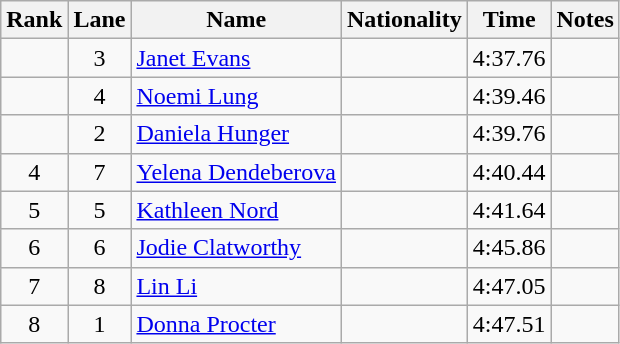<table class="wikitable sortable" style="text-align:center">
<tr>
<th>Rank</th>
<th>Lane</th>
<th>Name</th>
<th>Nationality</th>
<th>Time</th>
<th>Notes</th>
</tr>
<tr>
<td></td>
<td>3</td>
<td align=left><a href='#'>Janet Evans</a></td>
<td align=left></td>
<td>4:37.76</td>
<td></td>
</tr>
<tr>
<td></td>
<td>4</td>
<td align=left><a href='#'>Noemi Lung</a></td>
<td align=left></td>
<td>4:39.46</td>
<td></td>
</tr>
<tr>
<td></td>
<td>2</td>
<td align=left><a href='#'>Daniela Hunger</a></td>
<td align=left></td>
<td>4:39.76</td>
<td></td>
</tr>
<tr>
<td>4</td>
<td>7</td>
<td align=left><a href='#'>Yelena Dendeberova</a></td>
<td align=left></td>
<td>4:40.44</td>
<td></td>
</tr>
<tr>
<td>5</td>
<td>5</td>
<td align=left><a href='#'>Kathleen Nord</a></td>
<td align=left></td>
<td>4:41.64</td>
<td></td>
</tr>
<tr>
<td>6</td>
<td>6</td>
<td align=left><a href='#'>Jodie Clatworthy</a></td>
<td align=left></td>
<td>4:45.86</td>
<td></td>
</tr>
<tr>
<td>7</td>
<td>8</td>
<td align=left><a href='#'>Lin Li</a></td>
<td align=left></td>
<td>4:47.05</td>
<td></td>
</tr>
<tr>
<td>8</td>
<td>1</td>
<td align=left><a href='#'>Donna Procter</a></td>
<td align=left></td>
<td>4:47.51</td>
<td></td>
</tr>
</table>
